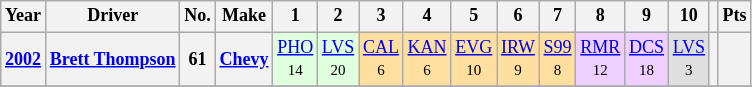<table class="wikitable" style="text-align:center; font-size:75%">
<tr>
<th>Year</th>
<th>Driver</th>
<th>No.</th>
<th>Make</th>
<th>1</th>
<th>2</th>
<th>3</th>
<th>4</th>
<th>5</th>
<th>6</th>
<th>7</th>
<th>8</th>
<th>9</th>
<th>10</th>
<th></th>
<th>Pts</th>
</tr>
<tr>
<th><a href='#'>2002</a></th>
<th><a href='#'>Brett Thompson</a></th>
<th>61</th>
<th><a href='#'>Chevy</a></th>
<td style="background:#DFFFDF;"><a href='#'>PHO</a><br><small>14</small></td>
<td style="background:#DFFFDF;"><a href='#'>LVS</a><br><small>20</small></td>
<td style="background:#FFDF9F;"><a href='#'>CAL</a><br><small>6</small></td>
<td style="background:#FFDF9F;"><a href='#'>KAN</a><br><small>6</small></td>
<td style="background:#FFDF9F;"><a href='#'>EVG</a><br><small>10</small></td>
<td style="background:#FFDF9F;"><a href='#'>IRW</a><br><small>9</small></td>
<td style="background:#FFDF9F;"><a href='#'>S99</a><br><small>8</small></td>
<td style="background:#EFCFFF;"><a href='#'>RMR</a><br><small>12</small></td>
<td style="background:#EFCFFF;"><a href='#'>DCS</a><br><small>18</small></td>
<td style="background:#DFDFDF;"><a href='#'>LVS</a><br><small>3</small></td>
<th></th>
<th></th>
</tr>
<tr>
</tr>
</table>
